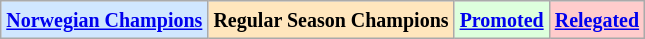<table class="wikitable">
<tr>
<td bgcolor="#D0E7FF"><small><strong><a href='#'>Norwegian Champions</a></strong></small></td>
<td bgcolor="#FFE6BD"><small><strong>Regular Season Champions</strong></small></td>
<td bgcolor="#ddffdd"><small><strong><a href='#'>Promoted</a></strong></small></td>
<td bgcolor="#FFCCCC"><small><strong><a href='#'>Relegated</a></strong></small></td>
</tr>
</table>
